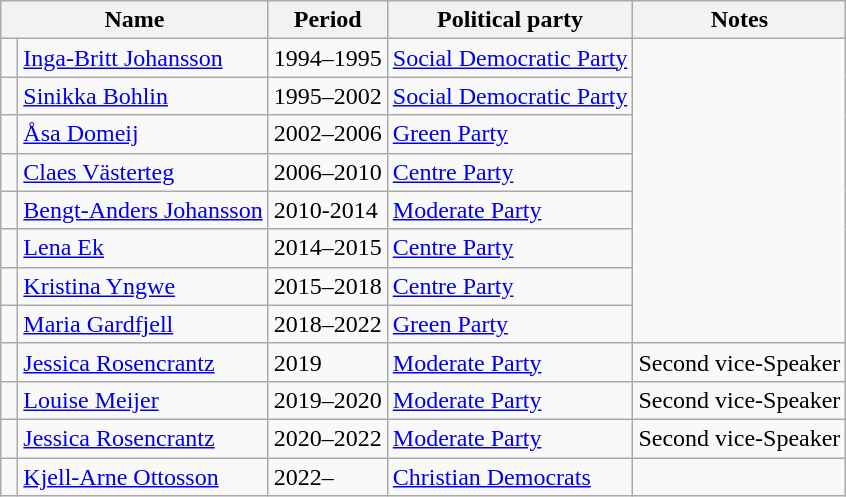<table class="wikitable">
<tr>
<th colspan="2">Name</th>
<th>Period</th>
<th>Political party</th>
<th>Notes</th>
</tr>
<tr>
<td bgcolor=> </td>
<td><a href='#'>Inga-Britt Johansson</a></td>
<td>1994–1995</td>
<td><a href='#'>Social Democratic Party</a></td>
</tr>
<tr>
<td bgcolor=> </td>
<td><a href='#'>Sinikka Bohlin</a></td>
<td>1995–2002</td>
<td><a href='#'>Social Democratic Party</a></td>
</tr>
<tr>
<td bgcolor=> </td>
<td><a href='#'>Åsa Domeij</a></td>
<td>2002–2006</td>
<td><a href='#'>Green Party</a></td>
</tr>
<tr>
<td bgcolor=> </td>
<td><a href='#'>Claes Västerteg</a></td>
<td>2006–2010</td>
<td><a href='#'>Centre Party</a></td>
</tr>
<tr>
<td bgcolor=> </td>
<td><a href='#'>Bengt-Anders Johansson</a></td>
<td>2010-2014</td>
<td><a href='#'>Moderate Party</a></td>
</tr>
<tr>
<td bgcolor=> </td>
<td><a href='#'>Lena Ek</a></td>
<td>2014–2015</td>
<td><a href='#'>Centre Party</a></td>
</tr>
<tr>
<td bgcolor=> </td>
<td><a href='#'>Kristina Yngwe</a></td>
<td>2015–2018</td>
<td><a href='#'>Centre Party</a></td>
</tr>
<tr>
<td bgcolor=> </td>
<td><a href='#'>Maria Gardfjell</a></td>
<td>2018–2022</td>
<td><a href='#'>Green Party</a></td>
</tr>
<tr>
<td bgcolor=> </td>
<td><a href='#'>Jessica Rosencrantz</a></td>
<td>2019</td>
<td><a href='#'>Moderate Party</a></td>
<td>Second vice-Speaker</td>
</tr>
<tr>
<td bgcolor=> </td>
<td><a href='#'>Louise Meijer</a></td>
<td>2019–2020</td>
<td><a href='#'>Moderate Party</a></td>
<td>Second vice-Speaker</td>
</tr>
<tr>
<td bgcolor=> </td>
<td><a href='#'>Jessica Rosencrantz</a></td>
<td>2020–2022</td>
<td><a href='#'>Moderate Party</a></td>
<td>Second vice-Speaker</td>
</tr>
<tr>
<td bgcolor=> </td>
<td><a href='#'>Kjell-Arne Ottosson</a></td>
<td>2022–</td>
<td><a href='#'>Christian Democrats</a></td>
<td></td>
</tr>
</table>
